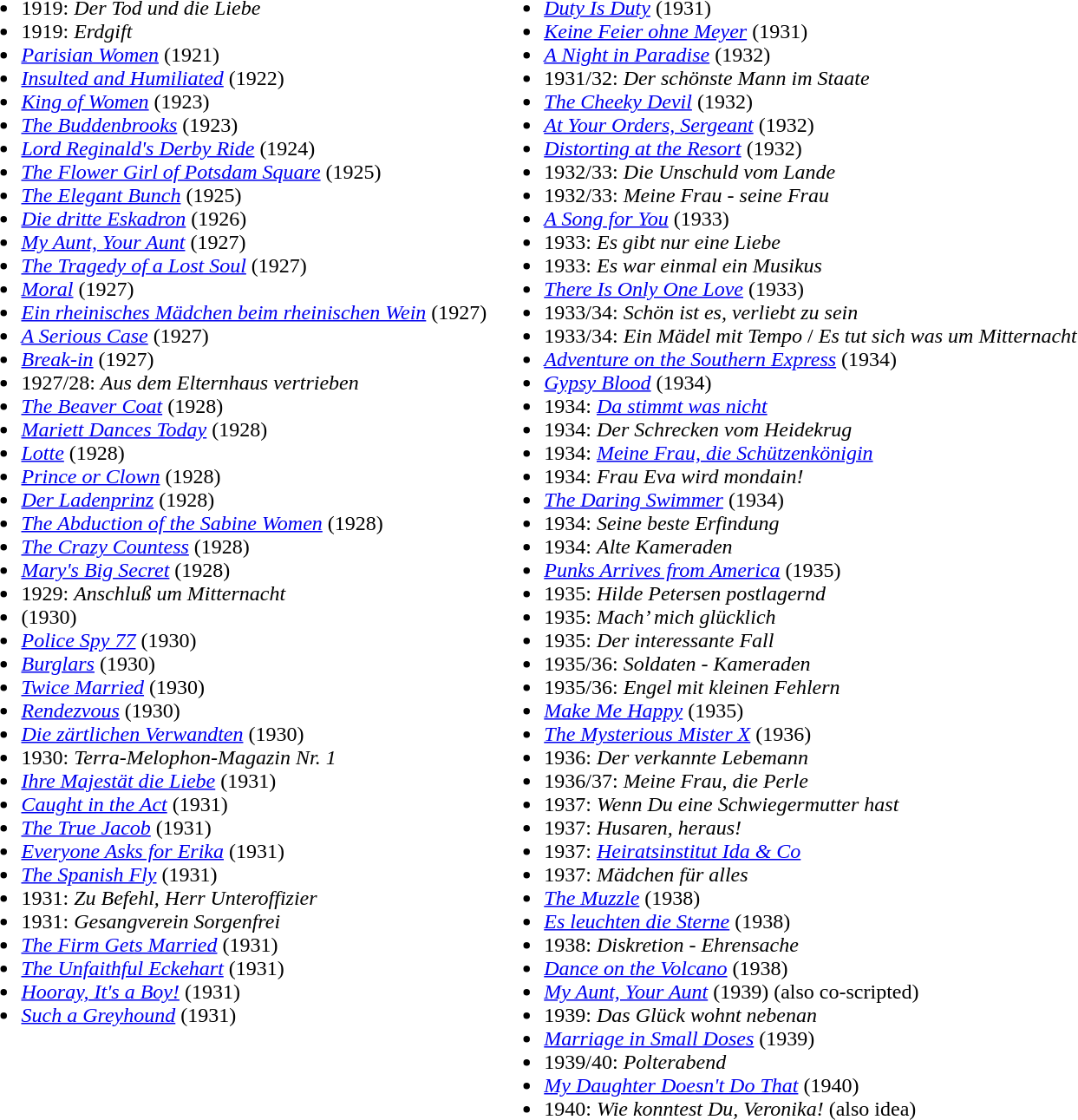<table>
<tr>
<td valign="top"><br><ul><li>1919: <em>Der Tod und die Liebe</em></li><li>1919: <em>Erdgift</em></li><li><em><a href='#'>Parisian Women</a></em> (1921)</li><li><em><a href='#'>Insulted and Humiliated</a></em> (1922)</li><li><em><a href='#'>King of Women</a></em> (1923)</li><li><em><a href='#'>The Buddenbrooks</a></em> (1923)</li><li><em><a href='#'>Lord Reginald's Derby Ride</a></em> (1924)</li><li><em><a href='#'>The Flower Girl of Potsdam Square</a></em> (1925)</li><li><em><a href='#'>The Elegant Bunch</a></em> (1925)</li><li><em><a href='#'>Die dritte Eskadron</a></em> (1926)</li><li><em><a href='#'>My Aunt, Your Aunt</a></em> (1927)</li><li><em><a href='#'>The Tragedy of a Lost Soul</a></em> (1927)</li><li><em><a href='#'>Moral</a></em> (1927)</li><li><em><a href='#'>Ein rheinisches Mädchen beim rheinischen Wein</a></em> (1927)</li><li><em><a href='#'>A Serious Case</a></em> (1927)</li><li><em><a href='#'>Break-in</a></em> (1927)</li><li>1927/28: <em>Aus dem Elternhaus vertrieben</em></li><li><em><a href='#'>The Beaver Coat</a></em> (1928)</li><li><em><a href='#'>Mariett Dances Today</a></em> (1928)</li><li><em><a href='#'>Lotte</a></em> (1928)</li><li><em><a href='#'>Prince or Clown</a></em> (1928)</li><li><em><a href='#'>Der Ladenprinz</a></em> (1928)</li><li><em><a href='#'>The Abduction of the Sabine Women</a></em> (1928)</li><li><em><a href='#'>The Crazy Countess</a></em> (1928)</li><li><em><a href='#'>Mary's Big Secret</a></em> (1928)</li><li>1929: <em>Anschluß um Mitternacht</em></li><li><em></em> (1930)</li><li><em><a href='#'>Police Spy 77</a></em> (1930)</li><li><em><a href='#'>Burglars</a></em> (1930)</li><li><em><a href='#'>Twice Married</a></em> (1930)</li><li><em><a href='#'>Rendezvous</a></em> (1930)</li><li><em><a href='#'>Die zärtlichen Verwandten</a></em> (1930)</li><li>1930: <em>Terra-Melophon-Magazin Nr. 1</em></li><li><em><a href='#'>Ihre Majestät die Liebe</a></em> (1931)</li><li><em><a href='#'>Caught in the Act</a></em> (1931)</li><li><em><a href='#'>The True Jacob</a></em> (1931)</li><li><em><a href='#'>Everyone Asks for Erika</a></em> (1931)</li><li><em><a href='#'>The Spanish Fly</a></em> (1931)</li><li>1931: <em>Zu Befehl, Herr Unteroffizier</em></li><li>1931: <em>Gesangverein Sorgenfrei</em></li><li><em><a href='#'>The Firm Gets Married</a></em> (1931)</li><li><em><a href='#'>The Unfaithful Eckehart</a></em> (1931)</li><li><em><a href='#'>Hooray, It's a Boy!</a></em> (1931)</li><li><em><a href='#'>Such a Greyhound</a></em> (1931)</li></ul></td>
<td valign="top"><br><ul><li><em><a href='#'>Duty Is Duty</a></em> (1931)</li><li><em><a href='#'>Keine Feier ohne Meyer</a></em> (1931)</li><li><em><a href='#'>A Night in Paradise</a></em> (1932)</li><li>1931/32: <em>Der schönste Mann im Staate</em></li><li><em><a href='#'>The Cheeky Devil</a></em> (1932)</li><li><em><a href='#'>At Your Orders, Sergeant</a></em> (1932)</li><li><em><a href='#'>Distorting at the Resort</a></em> (1932)</li><li>1932/33: <em>Die Unschuld vom Lande</em></li><li>1932/33: <em>Meine Frau - seine Frau</em></li><li><em><a href='#'>A Song for You</a></em> (1933)</li><li>1933: <em>Es gibt nur eine Liebe</em></li><li>1933: <em>Es war einmal ein Musikus</em></li><li><em><a href='#'>There Is Only One Love</a></em> (1933)</li><li>1933/34: <em>Schön ist es, verliebt zu sein</em></li><li>1933/34: <em>Ein Mädel mit Tempo</em> / <em>Es tut sich was um Mitternacht</em></li><li><em><a href='#'>Adventure on the Southern Express</a></em> (1934)</li><li><em><a href='#'>Gypsy Blood</a></em> (1934)</li><li>1934: <em><a href='#'>Da stimmt was nicht</a></em></li><li>1934: <em>Der Schrecken vom Heidekrug</em></li><li>1934: <em><a href='#'>Meine Frau, die Schützenkönigin</a></em></li><li>1934: <em>Frau Eva wird mondain!</em></li><li><em><a href='#'>The Daring Swimmer</a></em> (1934)</li><li>1934: <em>Seine beste Erfindung</em></li><li>1934: <em>Alte Kameraden</em></li><li><em><a href='#'>Punks Arrives from America</a></em> (1935)</li><li>1935: <em>Hilde Petersen postlagernd</em></li><li>1935: <em>Mach’ mich glücklich</em></li><li>1935: <em>Der interessante Fall</em></li><li>1935/36: <em>Soldaten - Kameraden</em></li><li>1935/36: <em>Engel mit kleinen Fehlern</em></li><li><em><a href='#'>Make Me Happy</a></em> (1935)</li><li><em><a href='#'>The Mysterious Mister X</a></em> (1936)</li><li>1936: <em>Der verkannte Lebemann</em></li><li>1936/37: <em>Meine Frau, die Perle</em></li><li>1937: <em>Wenn Du eine Schwiegermutter hast</em></li><li>1937: <em>Husaren, heraus!</em></li><li>1937: <em><a href='#'>Heiratsinstitut Ida & Co</a></em></li><li>1937: <em>Mädchen für alles</em></li><li><em><a href='#'>The Muzzle</a></em> (1938)</li><li><em><a href='#'>Es leuchten die Sterne</a></em> (1938)</li><li>1938: <em>Diskretion - Ehrensache</em></li><li><em><a href='#'>Dance on the Volcano</a></em> (1938)</li><li><em><a href='#'>My Aunt, Your Aunt</a></em> (1939) (also co-scripted)</li><li>1939: <em>Das Glück wohnt nebenan</em></li><li><em><a href='#'>Marriage in Small Doses</a></em> (1939)</li><li>1939/40: <em>Polterabend</em></li><li><em><a href='#'>My Daughter Doesn't Do That</a></em> (1940)</li><li>1940: <em>Wie konntest Du, Veronika!</em> (also idea)</li></ul></td>
</tr>
</table>
